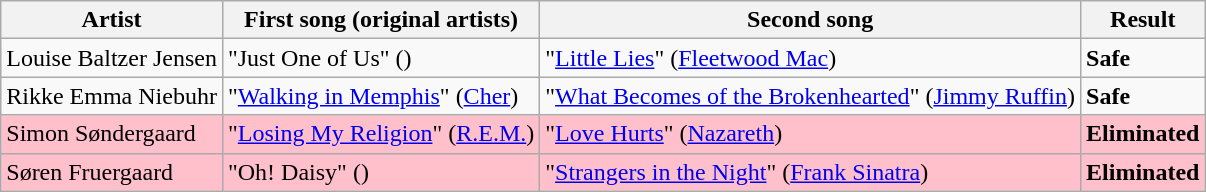<table class=wikitable>
<tr>
<th>Artist</th>
<th>First song (original artists)</th>
<th>Second song</th>
<th>Result</th>
</tr>
<tr>
<td>Louise Baltzer Jensen</td>
<td>"Just One of Us" ()</td>
<td>"<a href='#'>Little Lies</a>" (<a href='#'>Fleetwood Mac</a>)</td>
<td><strong>Safe</strong></td>
</tr>
<tr>
<td>Rikke Emma Niebuhr</td>
<td>"<a href='#'>Walking in Memphis</a>" (<a href='#'>Cher</a>)</td>
<td>"<a href='#'>What Becomes of the Brokenhearted</a>" (<a href='#'>Jimmy Ruffin</a>)</td>
<td><strong>Safe</strong></td>
</tr>
<tr style="background:pink;">
<td>Simon Søndergaard</td>
<td>"<a href='#'>Losing My Religion</a>" (<a href='#'>R.E.M.</a>)</td>
<td>"<a href='#'>Love Hurts</a>" (<a href='#'>Nazareth</a>)</td>
<td><strong>Eliminated</strong></td>
</tr>
<tr style="background:pink;">
<td>Søren Fruergaard</td>
<td>"Oh! Daisy" ()</td>
<td>"<a href='#'>Strangers in the Night</a>" (<a href='#'>Frank Sinatra</a>)</td>
<td><strong>Eliminated</strong></td>
</tr>
</table>
